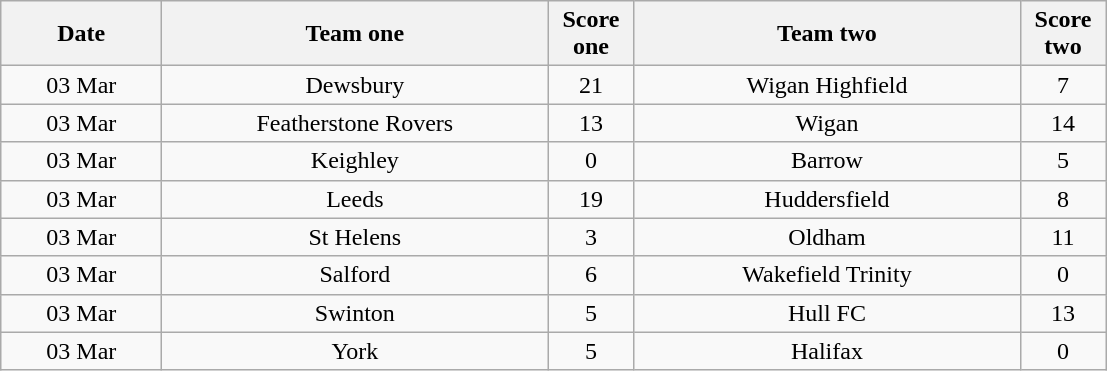<table class="wikitable" style="text-align: center">
<tr>
<th width=100>Date</th>
<th width=250>Team one</th>
<th width=50>Score one</th>
<th width=250>Team two</th>
<th width=50>Score two</th>
</tr>
<tr>
<td>03 Mar</td>
<td>Dewsbury</td>
<td>21</td>
<td>Wigan Highfield</td>
<td>7</td>
</tr>
<tr>
<td>03 Mar</td>
<td>Featherstone Rovers</td>
<td>13</td>
<td>Wigan</td>
<td>14</td>
</tr>
<tr>
<td>03 Mar</td>
<td>Keighley</td>
<td>0</td>
<td>Barrow</td>
<td>5</td>
</tr>
<tr>
<td>03 Mar</td>
<td>Leeds</td>
<td>19</td>
<td>Huddersfield</td>
<td>8</td>
</tr>
<tr>
<td>03 Mar</td>
<td>St Helens</td>
<td>3</td>
<td>Oldham</td>
<td>11</td>
</tr>
<tr>
<td>03 Mar</td>
<td>Salford</td>
<td>6</td>
<td>Wakefield Trinity</td>
<td>0</td>
</tr>
<tr>
<td>03 Mar</td>
<td>Swinton</td>
<td>5</td>
<td>Hull FC</td>
<td>13</td>
</tr>
<tr>
<td>03 Mar</td>
<td>York</td>
<td>5</td>
<td>Halifax</td>
<td>0</td>
</tr>
</table>
